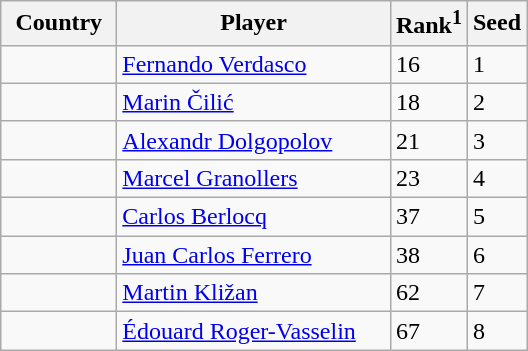<table class="sortable wikitable">
<tr>
<th width="70">Country</th>
<th width="175">Player</th>
<th>Rank<sup>1</sup></th>
<th>Seed</th>
</tr>
<tr>
<td></td>
<td><a href='#'>Fernando Verdasco</a></td>
<td>16</td>
<td>1</td>
</tr>
<tr>
<td></td>
<td><a href='#'>Marin Čilić</a></td>
<td>18</td>
<td>2</td>
</tr>
<tr>
<td></td>
<td><a href='#'>Alexandr Dolgopolov</a></td>
<td>21</td>
<td>3</td>
</tr>
<tr>
<td></td>
<td><a href='#'>Marcel Granollers</a></td>
<td>23</td>
<td>4</td>
</tr>
<tr>
<td></td>
<td><a href='#'>Carlos Berlocq</a></td>
<td>37</td>
<td>5</td>
</tr>
<tr>
<td></td>
<td><a href='#'>Juan Carlos Ferrero</a></td>
<td>38</td>
<td>6</td>
</tr>
<tr>
<td></td>
<td><a href='#'>Martin Kližan</a></td>
<td>62</td>
<td>7</td>
</tr>
<tr>
<td></td>
<td><a href='#'>Édouard Roger-Vasselin</a></td>
<td>67</td>
<td>8</td>
</tr>
</table>
